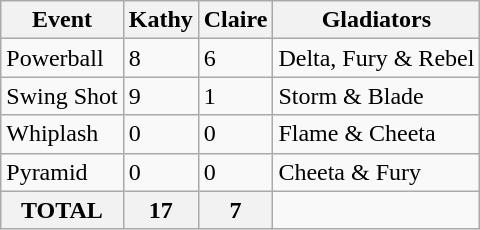<table class="wikitable">
<tr>
<th>Event</th>
<th>Kathy</th>
<th>Claire</th>
<th>Gladiators</th>
</tr>
<tr>
<td>Powerball</td>
<td>8</td>
<td>6</td>
<td>Delta, Fury & Rebel</td>
</tr>
<tr>
<td>Swing Shot</td>
<td>9</td>
<td>1</td>
<td>Storm & Blade</td>
</tr>
<tr>
<td>Whiplash</td>
<td>0</td>
<td>0</td>
<td>Flame & Cheeta</td>
</tr>
<tr>
<td>Pyramid</td>
<td>0</td>
<td>0</td>
<td>Cheeta & Fury</td>
</tr>
<tr>
<th>TOTAL</th>
<th>17</th>
<th>7</th>
</tr>
</table>
